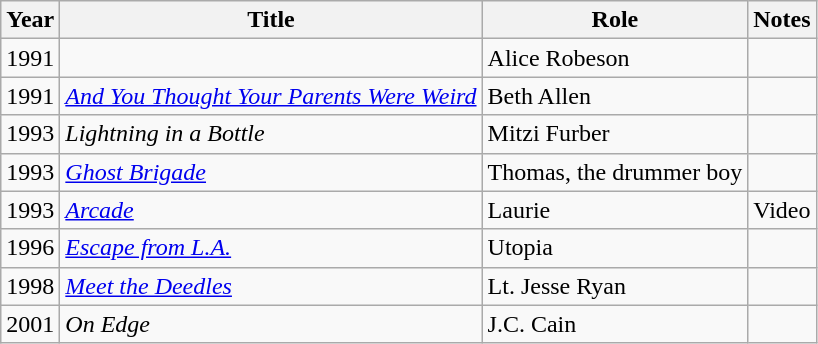<table class="wikitable sortable">
<tr>
<th>Year</th>
<th>Title</th>
<th>Role</th>
<th class="unsortable">Notes</th>
</tr>
<tr>
<td>1991</td>
<td><em></em></td>
<td>Alice Robeson</td>
<td></td>
</tr>
<tr>
<td>1991</td>
<td><em><a href='#'>And You Thought Your Parents Were Weird</a></em></td>
<td>Beth Allen</td>
<td></td>
</tr>
<tr>
<td>1993</td>
<td><em>Lightning in a Bottle</em></td>
<td>Mitzi Furber</td>
<td></td>
</tr>
<tr>
<td>1993</td>
<td><em><a href='#'>Ghost Brigade</a></em></td>
<td>Thomas, the drummer boy</td>
<td></td>
</tr>
<tr>
<td>1993</td>
<td><em><a href='#'>Arcade</a></em></td>
<td>Laurie</td>
<td>Video</td>
</tr>
<tr>
<td>1996</td>
<td><em><a href='#'>Escape from L.A.</a></em></td>
<td>Utopia</td>
<td></td>
</tr>
<tr>
<td>1998</td>
<td><em><a href='#'>Meet the Deedles</a></em></td>
<td>Lt. Jesse Ryan</td>
<td></td>
</tr>
<tr>
<td>2001</td>
<td><em>On Edge</em></td>
<td>J.C. Cain</td>
<td></td>
</tr>
</table>
